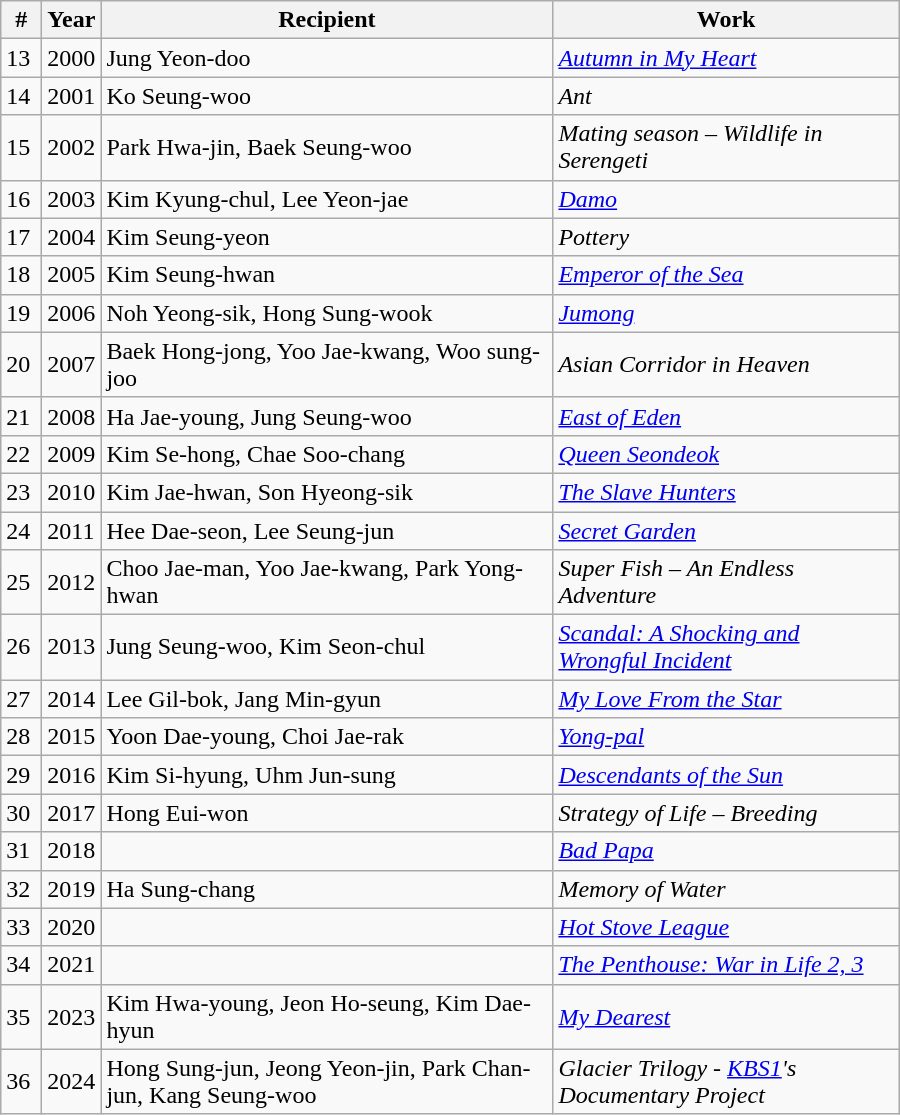<table class="wikitable" style="width:600px">
<tr>
<th width=20>#</th>
<th width=30>Year</th>
<th>Recipient</th>
<th>Work</th>
</tr>
<tr>
<td>13</td>
<td>2000</td>
<td>Jung Yeon-doo</td>
<td><em><a href='#'>Autumn in My Heart</a></em></td>
</tr>
<tr>
<td>14</td>
<td>2001</td>
<td>Ko Seung-woo</td>
<td><em>Ant</em></td>
</tr>
<tr>
<td>15</td>
<td>2002</td>
<td>Park Hwa-jin, Baek Seung-woo</td>
<td><em>Mating season – Wildlife in Serengeti</em></td>
</tr>
<tr>
<td>16</td>
<td>2003</td>
<td>Kim Kyung-chul, Lee Yeon-jae</td>
<td><em><a href='#'>Damo</a></em></td>
</tr>
<tr>
<td>17</td>
<td>2004</td>
<td>Kim Seung-yeon</td>
<td><em>Pottery</em></td>
</tr>
<tr>
<td>18</td>
<td>2005</td>
<td>Kim Seung-hwan</td>
<td><em><a href='#'>Emperor of the Sea</a></em></td>
</tr>
<tr>
<td>19</td>
<td>2006</td>
<td>Noh Yeong-sik, Hong Sung-wook</td>
<td><em><a href='#'>Jumong</a></em></td>
</tr>
<tr>
<td>20</td>
<td>2007</td>
<td>Baek Hong-jong, Yoo Jae-kwang, Woo sung-joo</td>
<td><em>Asian Corridor in Heaven</em></td>
</tr>
<tr>
<td>21</td>
<td>2008</td>
<td>Ha Jae-young, Jung Seung-woo</td>
<td><em><a href='#'>East of Eden</a></em></td>
</tr>
<tr>
<td>22</td>
<td>2009</td>
<td>Kim Se-hong, Chae Soo-chang</td>
<td><em><a href='#'>Queen Seondeok</a></em></td>
</tr>
<tr>
<td>23</td>
<td>2010</td>
<td>Kim Jae-hwan, Son Hyeong-sik</td>
<td><em><a href='#'>The Slave Hunters</a></em></td>
</tr>
<tr>
<td>24</td>
<td>2011</td>
<td>Hee Dae-seon, Lee Seung-jun</td>
<td><em><a href='#'>Secret Garden</a></em></td>
</tr>
<tr>
<td>25</td>
<td>2012</td>
<td>Choo Jae-man, Yoo Jae-kwang, Park Yong-hwan</td>
<td><em>Super Fish – An Endless Adventure</em></td>
</tr>
<tr>
<td>26</td>
<td>2013</td>
<td>Jung Seung-woo, Kim Seon-chul</td>
<td><em><a href='#'>Scandal: A Shocking and Wrongful Incident</a></em></td>
</tr>
<tr>
<td>27</td>
<td>2014</td>
<td>Lee Gil-bok, Jang Min-gyun</td>
<td><em><a href='#'>My Love From the Star</a></em></td>
</tr>
<tr>
<td>28</td>
<td>2015</td>
<td>Yoon Dae-young, Choi Jae-rak</td>
<td><em><a href='#'>Yong-pal</a></em></td>
</tr>
<tr>
<td>29</td>
<td>2016</td>
<td>Kim Si-hyung, Uhm Jun-sung</td>
<td><em><a href='#'>Descendants of the Sun</a></em></td>
</tr>
<tr>
<td>30</td>
<td>2017</td>
<td>Hong Eui-won</td>
<td><em>Strategy of Life – Breeding</em></td>
</tr>
<tr>
<td>31</td>
<td>2018</td>
<td></td>
<td><em><a href='#'>Bad Papa</a></em></td>
</tr>
<tr>
<td>32</td>
<td>2019</td>
<td>Ha Sung-chang</td>
<td><em>Memory of Water</em></td>
</tr>
<tr>
<td>33</td>
<td>2020</td>
<td></td>
<td><em><a href='#'>Hot Stove League</a></em></td>
</tr>
<tr>
<td>34</td>
<td>2021</td>
<td></td>
<td><em><a href='#'>The Penthouse: War in Life 2, 3</a></em></td>
</tr>
<tr>
<td>35</td>
<td>2023</td>
<td>Kim Hwa-young, Jeon Ho-seung, Kim Dae-hyun</td>
<td><em><a href='#'>My Dearest</a></em></td>
</tr>
<tr>
<td>36</td>
<td>2024</td>
<td>Hong Sung-jun, Jeong Yeon-jin, Park Chan-jun, Kang Seung-woo</td>
<td><em>Glacier Trilogy - <a href='#'>KBS1</a>'s Documentary Project</em></td>
</tr>
</table>
